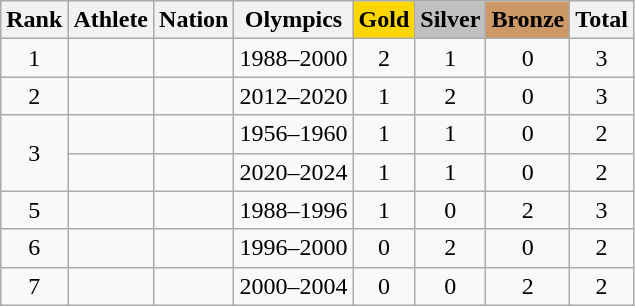<table class="wikitable sortable" style="text-align:center">
<tr>
<th>Rank</th>
<th>Athlete</th>
<th>Nation</th>
<th>Olympics</th>
<th style="background-color:gold">Gold</th>
<th style="background-color:silver">Silver</th>
<th style="background-color:#cc9966">Bronze</th>
<th>Total</th>
</tr>
<tr>
<td>1</td>
<td align=left></td>
<td align=left><br></td>
<td>1988–2000</td>
<td>2</td>
<td>1</td>
<td>0</td>
<td>3</td>
</tr>
<tr>
<td>2</td>
<td align="left"></td>
<td align="left"></td>
<td>2012–2020</td>
<td>1</td>
<td>2</td>
<td>0</td>
<td>3</td>
</tr>
<tr>
<td rowspan="2">3</td>
<td align="left"></td>
<td align="left"></td>
<td>1956–1960</td>
<td>1</td>
<td>1</td>
<td>0</td>
<td>2</td>
</tr>
<tr>
<td align="left"></td>
<td align="left"></td>
<td>2020–2024</td>
<td>1</td>
<td>1</td>
<td>0</td>
<td>2</td>
</tr>
<tr>
<td>5</td>
<td align=left></td>
<td align=left></td>
<td>1988–1996</td>
<td>1</td>
<td>0</td>
<td>2</td>
<td>3</td>
</tr>
<tr>
<td>6</td>
<td align=left></td>
<td align=left></td>
<td>1996–2000</td>
<td>0</td>
<td>2</td>
<td>0</td>
<td>2</td>
</tr>
<tr>
<td>7</td>
<td align=left></td>
<td align=left></td>
<td>2000–2004</td>
<td>0</td>
<td>0</td>
<td>2</td>
<td>2</td>
</tr>
</table>
